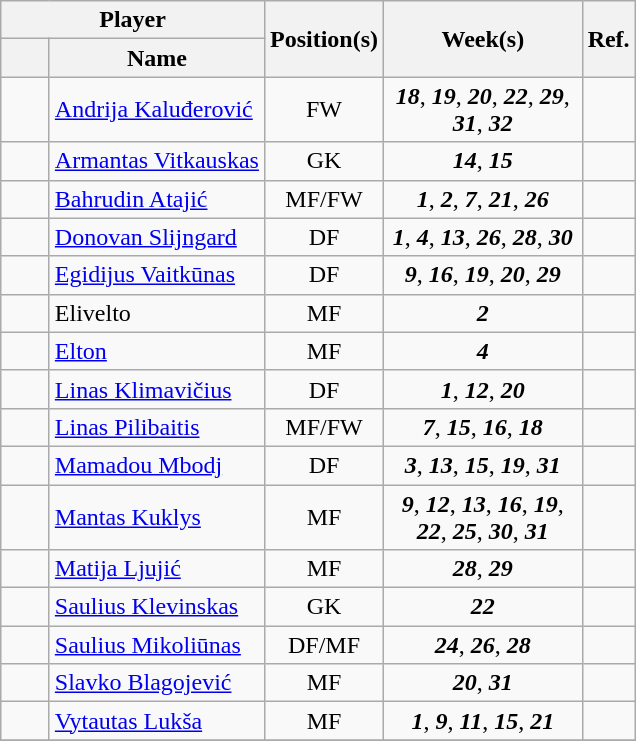<table class="wikitable sortable">
<tr>
<th colspan="2">Player</th>
<th rowspan="2">Position(s)</th>
<th rowspan="2" style="width:125px">Week(s)</th>
<th rowspan="2" class="unsortable">Ref.</th>
</tr>
<tr>
<th style="width:25px"></th>
<th>Name</th>
</tr>
<tr>
<td align="center"></td>
<td><a href='#'>Andrija Kaluđerović</a></td>
<td align="center">FW</td>
<td align="center"><strong><em>18</em></strong>, <strong><em>19</em></strong>, <strong><em>20</em></strong>, <strong><em>22</em></strong>, <strong><em>29</em></strong>, <strong><em>31</em></strong>, <strong><em>32</em></strong></td>
<td align="center"></td>
</tr>
<tr>
<td align="center"></td>
<td><a href='#'>Armantas Vitkauskas</a></td>
<td align="center">GK</td>
<td align="center"><strong><em>14</em></strong>, <strong><em>15</em></strong></td>
<td align="center"></td>
</tr>
<tr>
<td align="center"></td>
<td><a href='#'>Bahrudin Atajić</a></td>
<td align="center">MF/FW</td>
<td align="center"><strong><em>1</em></strong>, <strong><em>2</em></strong>, <strong><em>7</em></strong>, <strong><em>21</em></strong>, <strong><em>26</em></strong></td>
<td align="center"></td>
</tr>
<tr>
<td align="center"></td>
<td><a href='#'>Donovan Slijngard</a></td>
<td align="center">DF</td>
<td align="center"><strong><em>1</em></strong>, <strong><em>4</em></strong>, <strong><em>13</em></strong>, <strong><em>26</em></strong>, <strong><em>28</em></strong>, <strong><em>30</em></strong></td>
<td align="center"></td>
</tr>
<tr>
<td align="center"></td>
<td><a href='#'>Egidijus Vaitkūnas</a></td>
<td align="center">DF</td>
<td align="center"><strong><em>9</em></strong>, <strong><em>16</em></strong>, <strong><em>19</em></strong>, <strong><em>20</em></strong>, <strong><em>29</em></strong></td>
<td align="center"></td>
</tr>
<tr>
<td align="center"></td>
<td>Elivelto</td>
<td align="center">MF</td>
<td align="center"><strong><em>2</em></strong></td>
<td align="center"></td>
</tr>
<tr>
<td align="center"></td>
<td><a href='#'>Elton</a></td>
<td align="center">MF</td>
<td align="center"><strong><em>4</em></strong></td>
<td align="center"></td>
</tr>
<tr>
<td align="center"></td>
<td><a href='#'>Linas Klimavičius</a></td>
<td align="center">DF</td>
<td align="center"><strong><em>1</em></strong>, <strong><em>12</em></strong>, <strong><em>20</em></strong></td>
<td align="center"></td>
</tr>
<tr>
<td align="center"></td>
<td><a href='#'>Linas Pilibaitis</a></td>
<td align="center">MF/FW</td>
<td align="center"><strong><em>7</em></strong>, <strong><em>15</em></strong>, <strong><em>16</em></strong>, <strong><em>18</em></strong></td>
<td align="center"></td>
</tr>
<tr>
<td align="center"></td>
<td><a href='#'>Mamadou Mbodj</a></td>
<td align="center">DF</td>
<td align="center"><strong><em>3</em></strong>, <strong><em>13</em></strong>, <strong><em>15</em></strong>, <strong><em>19</em></strong>, <strong><em>31</em></strong></td>
<td align="center"></td>
</tr>
<tr>
<td align="center"></td>
<td><a href='#'>Mantas Kuklys</a></td>
<td align="center">MF</td>
<td align="center"><strong><em>9</em></strong>, <strong><em>12</em></strong>, <strong><em>13</em></strong>, <strong><em>16</em></strong>, <strong><em>19</em></strong>, <strong><em>22</em></strong>, <strong><em>25</em></strong>, <strong><em>30</em></strong>, <strong><em>31</em></strong></td>
<td align="center"></td>
</tr>
<tr>
<td align="center"></td>
<td><a href='#'>Matija Ljujić</a></td>
<td align="center">MF</td>
<td align="center"><strong><em>28</em></strong>, <strong><em>29</em></strong></td>
<td align="center"></td>
</tr>
<tr>
<td align="center"></td>
<td><a href='#'>Saulius Klevinskas</a></td>
<td align="center">GK</td>
<td align="center"><strong><em>22</em></strong></td>
<td align="center"></td>
</tr>
<tr>
<td align="center"></td>
<td><a href='#'>Saulius Mikoliūnas</a></td>
<td align="center">DF/MF</td>
<td align="center"><strong><em>24</em></strong>, <strong><em>26</em></strong>, <strong><em>28</em></strong></td>
<td align="center"></td>
</tr>
<tr>
<td align="center"></td>
<td><a href='#'>Slavko Blagojević</a></td>
<td align="center">MF</td>
<td align="center"><strong><em>20</em></strong>, <strong><em>31</em></strong></td>
<td align="center"></td>
</tr>
<tr>
<td align="center"></td>
<td><a href='#'>Vytautas Lukša</a></td>
<td align="center">MF</td>
<td align="center"><strong><em>1</em></strong>, <strong><em>9</em></strong>, <strong><em>11</em></strong>, <strong><em>15</em></strong>, <strong><em>21</em></strong></td>
<td align="center"></td>
</tr>
<tr>
</tr>
</table>
